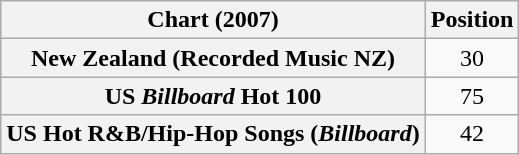<table class="wikitable sortable plainrowheaders" style="text-align:center;">
<tr>
<th scope="col">Chart (2007)</th>
<th scope="col">Position</th>
</tr>
<tr>
<th scope="row">New Zealand (Recorded Music NZ)</th>
<td>30</td>
</tr>
<tr>
<th scope="row">US <em>Billboard</em> Hot 100</th>
<td>75</td>
</tr>
<tr>
<th scope="row">US Hot R&B/Hip-Hop Songs (<em>Billboard</em>)</th>
<td>42</td>
</tr>
</table>
